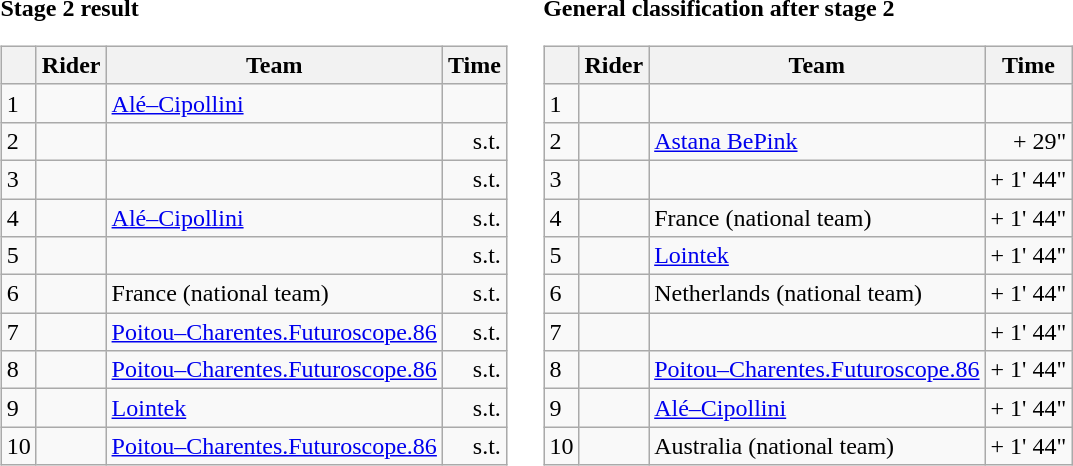<table>
<tr>
<td><strong>Stage 2 result</strong><br><table class="wikitable">
<tr>
<th></th>
<th>Rider</th>
<th>Team</th>
<th>Time</th>
</tr>
<tr>
<td>1</td>
<td></td>
<td><a href='#'>Alé–Cipollini</a></td>
<td align="right"></td>
</tr>
<tr>
<td>2</td>
<td></td>
<td></td>
<td align="right">s.t.</td>
</tr>
<tr>
<td>3</td>
<td></td>
<td></td>
<td align="right">s.t.</td>
</tr>
<tr>
<td>4</td>
<td></td>
<td><a href='#'>Alé–Cipollini</a></td>
<td align="right">s.t.</td>
</tr>
<tr>
<td>5</td>
<td></td>
<td></td>
<td align="right">s.t.</td>
</tr>
<tr>
<td>6</td>
<td></td>
<td>France (national team)</td>
<td align="right">s.t.</td>
</tr>
<tr>
<td>7</td>
<td></td>
<td><a href='#'>Poitou–Charentes.Futuroscope.86</a></td>
<td align="right">s.t.</td>
</tr>
<tr>
<td>8</td>
<td></td>
<td><a href='#'>Poitou–Charentes.Futuroscope.86</a></td>
<td align="right">s.t.</td>
</tr>
<tr>
<td>9</td>
<td></td>
<td><a href='#'>Lointek</a></td>
<td align="right">s.t.</td>
</tr>
<tr>
<td>10</td>
<td></td>
<td><a href='#'>Poitou–Charentes.Futuroscope.86</a></td>
<td align="right">s.t.</td>
</tr>
</table>
</td>
<td></td>
<td><strong>General classification after stage 2</strong><br><table class="wikitable">
<tr>
<th></th>
<th>Rider</th>
<th>Team</th>
<th>Time</th>
</tr>
<tr>
<td>1</td>
<td></td>
<td></td>
<td align="right"></td>
</tr>
<tr>
<td>2</td>
<td></td>
<td><a href='#'>Astana BePink</a></td>
<td align="right">+ 29"</td>
</tr>
<tr>
<td>3</td>
<td></td>
<td></td>
<td align="right">+ 1' 44"</td>
</tr>
<tr>
<td>4</td>
<td></td>
<td>France (national team)</td>
<td align="right">+ 1' 44"</td>
</tr>
<tr>
<td>5</td>
<td></td>
<td><a href='#'>Lointek</a></td>
<td align="right">+ 1' 44"</td>
</tr>
<tr>
<td>6</td>
<td></td>
<td>Netherlands (national team)</td>
<td align="right">+ 1' 44"</td>
</tr>
<tr>
<td>7</td>
<td></td>
<td></td>
<td align="right">+ 1' 44"</td>
</tr>
<tr>
<td>8</td>
<td></td>
<td><a href='#'>Poitou–Charentes.Futuroscope.86</a></td>
<td align="right">+ 1' 44"</td>
</tr>
<tr>
<td>9</td>
<td></td>
<td><a href='#'>Alé–Cipollini</a></td>
<td align="right">+ 1' 44"</td>
</tr>
<tr>
<td>10</td>
<td></td>
<td>Australia (national team)</td>
<td align="right">+ 1' 44"</td>
</tr>
</table>
</td>
</tr>
</table>
